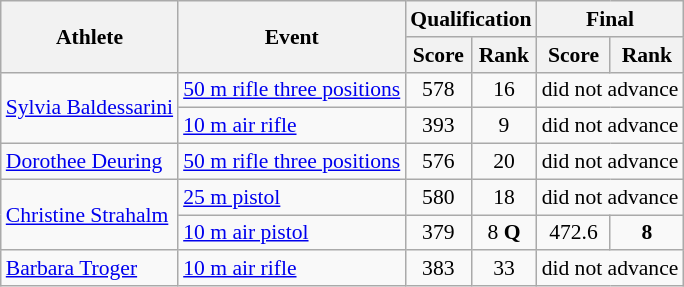<table class="wikitable" style="font-size:90%">
<tr>
<th rowspan="2">Athlete</th>
<th rowspan="2">Event</th>
<th colspan="2">Qualification</th>
<th colspan="2">Final</th>
</tr>
<tr>
<th>Score</th>
<th>Rank</th>
<th>Score</th>
<th>Rank</th>
</tr>
<tr>
<td rowspan=2><a href='#'>Sylvia Baldessarini</a></td>
<td><a href='#'>50 m rifle three positions</a></td>
<td align="center">578</td>
<td align="center">16</td>
<td colspan="2"  align="center">did not advance</td>
</tr>
<tr>
<td><a href='#'>10 m air rifle</a></td>
<td align="center">393</td>
<td align="center">9</td>
<td colspan="2"  align="center">did not advance</td>
</tr>
<tr>
<td><a href='#'>Dorothee Deuring</a></td>
<td><a href='#'>50 m rifle three positions</a></td>
<td align="center">576</td>
<td align="center">20</td>
<td colspan="2"  align="center">did not advance</td>
</tr>
<tr>
<td rowspan=2><a href='#'>Christine Strahalm</a></td>
<td><a href='#'>25 m pistol</a></td>
<td align="center">580</td>
<td align="center">18</td>
<td colspan="2"  align="center">did not advance</td>
</tr>
<tr>
<td><a href='#'>10 m air pistol</a></td>
<td align="center">379</td>
<td align="center">8 <strong>Q</strong></td>
<td align="center">472.6</td>
<td align="center"><strong>8</strong></td>
</tr>
<tr>
<td><a href='#'>Barbara Troger</a></td>
<td><a href='#'>10 m air rifle</a></td>
<td align="center">383</td>
<td align="center">33</td>
<td colspan="2"  align="center">did not advance</td>
</tr>
</table>
